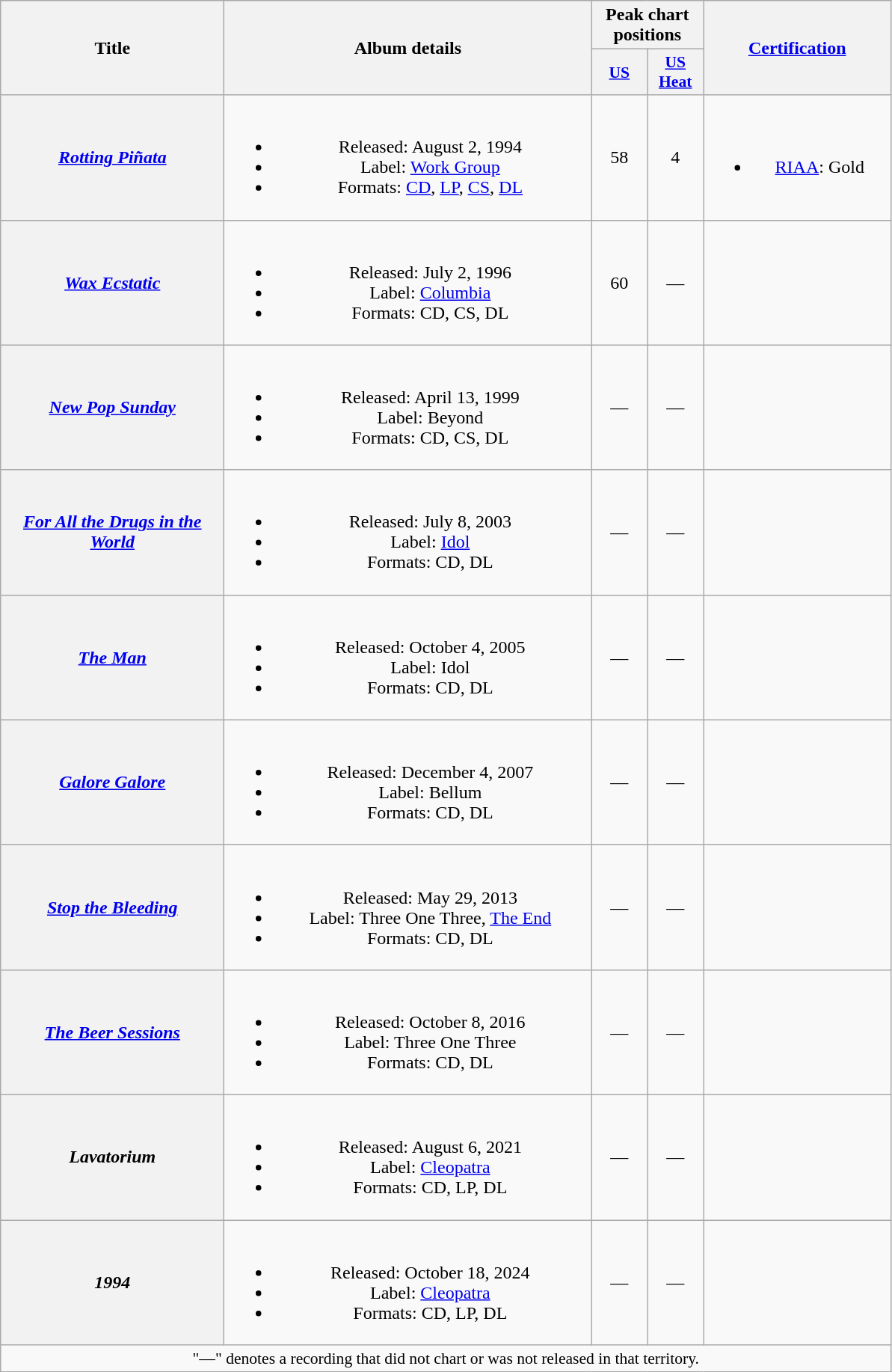<table class="wikitable plainrowheaders" style="text-align:center;">
<tr>
<th scope="col" rowspan="2" style="width:12em;">Title</th>
<th scope="col" rowspan="2" style="width:20em;">Album details</th>
<th scope="col" colspan="2">Peak chart positions</th>
<th scope="col" rowspan="2" style="width:10em;"><a href='#'>Certification</a></th>
</tr>
<tr>
<th scope="col" style="width:3em;font-size:90%;"><a href='#'>US</a><br></th>
<th scope="col" style="width:3em;font-size:90%;"><a href='#'>US Heat</a><br></th>
</tr>
<tr>
<th scope="row"><em><a href='#'>Rotting Piñata</a></em></th>
<td><br><ul><li>Released: August 2, 1994</li><li>Label: <a href='#'>Work Group</a></li><li>Formats: <a href='#'>CD</a>, <a href='#'>LP</a>, <a href='#'>CS</a>, <a href='#'>DL</a></li></ul></td>
<td>58</td>
<td>4</td>
<td><br><ul><li><a href='#'>RIAA</a>: Gold</li></ul></td>
</tr>
<tr>
<th scope="row"><em><a href='#'>Wax Ecstatic</a></em></th>
<td><br><ul><li>Released: July 2, 1996</li><li>Label: <a href='#'>Columbia</a></li><li>Formats: CD, CS, DL</li></ul></td>
<td>60</td>
<td>—</td>
<td></td>
</tr>
<tr>
<th scope="row"><em><a href='#'>New Pop Sunday</a></em></th>
<td><br><ul><li>Released: April 13, 1999</li><li>Label: Beyond</li><li>Formats: CD, CS, DL</li></ul></td>
<td>—</td>
<td>—</td>
<td></td>
</tr>
<tr>
<th scope="row"><em><a href='#'>For All the Drugs in the World</a></em></th>
<td><br><ul><li>Released: July 8, 2003</li><li>Label: <a href='#'>Idol</a></li><li>Formats: CD, DL</li></ul></td>
<td>—</td>
<td>—</td>
<td></td>
</tr>
<tr>
<th scope="row"><em><a href='#'>The Man</a></em></th>
<td><br><ul><li>Released: October 4, 2005</li><li>Label: Idol</li><li>Formats: CD, DL</li></ul></td>
<td>—</td>
<td>—</td>
<td></td>
</tr>
<tr>
<th scope="row"><em><a href='#'>Galore Galore</a></em></th>
<td><br><ul><li>Released: December 4, 2007</li><li>Label: Bellum</li><li>Formats: CD, DL</li></ul></td>
<td>—</td>
<td>—</td>
<td></td>
</tr>
<tr>
<th scope="row"><em><a href='#'>Stop the Bleeding</a></em></th>
<td><br><ul><li>Released: May 29, 2013</li><li>Label: Three One Three, <a href='#'>The End</a></li><li>Formats: CD, DL</li></ul></td>
<td>—</td>
<td>—</td>
<td></td>
</tr>
<tr>
<th scope="row"><em><a href='#'>The Beer Sessions</a></em></th>
<td><br><ul><li>Released: October 8, 2016</li><li>Label: Three One Three</li><li>Formats: CD, DL</li></ul></td>
<td>—</td>
<td>—</td>
<td></td>
</tr>
<tr>
<th scope="row"><em>Lavatorium</em></th>
<td><br><ul><li>Released: August 6, 2021</li><li>Label: <a href='#'>Cleopatra</a></li><li>Formats: CD, LP, DL</li></ul></td>
<td>—</td>
<td>—</td>
<td></td>
</tr>
<tr>
<th scope="row"><em>1994</em></th>
<td><br><ul><li>Released: October 18, 2024</li><li>Label: <a href='#'>Cleopatra</a></li><li>Formats: CD, LP, DL</li></ul></td>
<td>—</td>
<td>—</td>
<td></td>
</tr>
<tr>
<td colspan="5" style="font-size:90%">"—" denotes a recording that did not chart or was not released in that territory.</td>
</tr>
</table>
